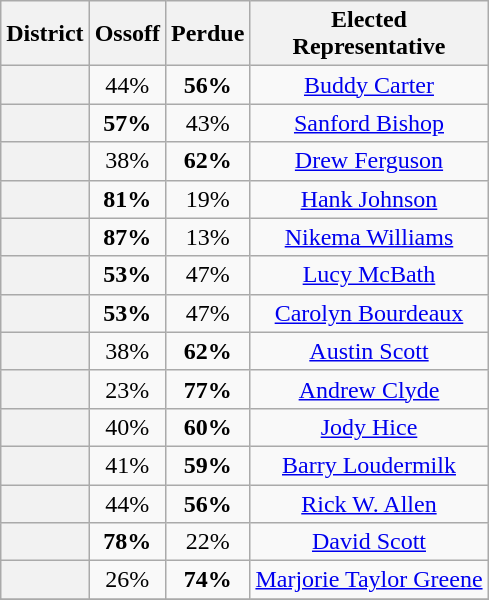<table class=wikitable>
<tr>
<th>District</th>
<th>Ossoff</th>
<th>Perdue</th>
<th>Elected<br>Representative</th>
</tr>
<tr align=center>
<th></th>
<td>44%</td>
<td><strong>56%</strong></td>
<td><a href='#'>Buddy Carter</a></td>
</tr>
<tr align=center>
<th></th>
<td><strong>57%</strong></td>
<td>43%</td>
<td><a href='#'>Sanford Bishop</a></td>
</tr>
<tr align=center>
<th></th>
<td>38%</td>
<td><strong>62%</strong></td>
<td><a href='#'>Drew Ferguson</a></td>
</tr>
<tr align=center>
<th></th>
<td><strong>81%</strong></td>
<td>19%</td>
<td><a href='#'>Hank Johnson</a></td>
</tr>
<tr align=center>
<th></th>
<td><strong>87%</strong></td>
<td>13%</td>
<td><a href='#'>Nikema Williams</a></td>
</tr>
<tr align=center>
<th></th>
<td><strong>53%</strong></td>
<td>47%</td>
<td><a href='#'>Lucy McBath</a></td>
</tr>
<tr align=center>
<th></th>
<td><strong>53%</strong></td>
<td>47%</td>
<td><a href='#'>Carolyn Bourdeaux</a></td>
</tr>
<tr align=center>
<th></th>
<td>38%</td>
<td><strong>62%</strong></td>
<td><a href='#'>Austin Scott</a></td>
</tr>
<tr align=center>
<th></th>
<td>23%</td>
<td><strong>77%</strong></td>
<td><a href='#'>Andrew Clyde</a></td>
</tr>
<tr align=center>
<th></th>
<td>40%</td>
<td><strong>60%</strong></td>
<td><a href='#'>Jody Hice</a></td>
</tr>
<tr align=center>
<th></th>
<td>41%</td>
<td><strong>59%</strong></td>
<td><a href='#'>Barry Loudermilk</a></td>
</tr>
<tr align=center>
<th></th>
<td>44%</td>
<td><strong>56%</strong></td>
<td><a href='#'>Rick W. Allen</a></td>
</tr>
<tr align=center>
<th></th>
<td><strong>78%</strong></td>
<td>22%</td>
<td><a href='#'>David Scott</a></td>
</tr>
<tr align=center>
<th></th>
<td>26%</td>
<td><strong>74%</strong></td>
<td><a href='#'>Marjorie Taylor Greene</a></td>
</tr>
<tr align=center>
</tr>
</table>
